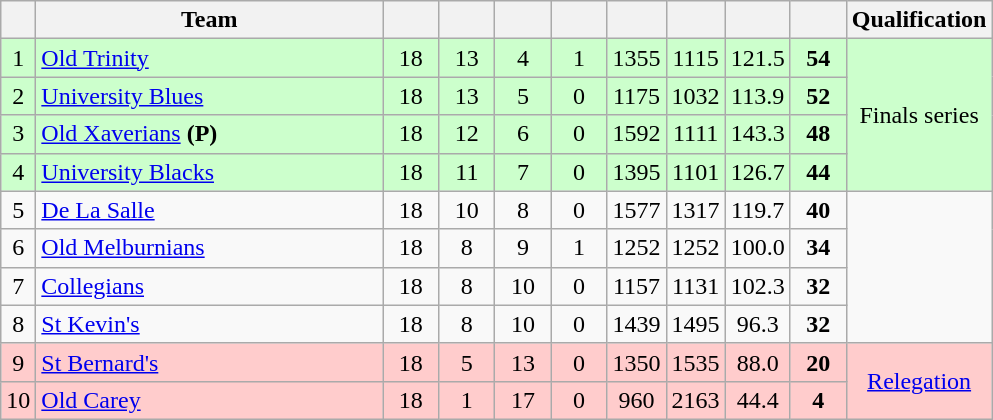<table class="wikitable" style="text-align:center; margin-bottom:0">
<tr>
<th style="width:10px"></th>
<th style="width:35%;">Team</th>
<th style="width:30px;"></th>
<th style="width:30px;"></th>
<th style="width:30px;"></th>
<th style="width:30px;"></th>
<th style="width:30px;"></th>
<th style="width:30px;"></th>
<th style="width:30px;"></th>
<th style="width:30px;"></th>
<th>Qualification</th>
</tr>
<tr style="background:#ccffcc;">
<td>1</td>
<td style="text-align:left;"><a href='#'>Old Trinity</a></td>
<td>18</td>
<td>13</td>
<td>4</td>
<td>1</td>
<td>1355</td>
<td>1115</td>
<td>121.5</td>
<td><strong>54</strong></td>
<td rowspan=4>Finals series</td>
</tr>
<tr style="background:#ccffcc;">
<td>2</td>
<td style="text-align:left;"><a href='#'>University Blues</a></td>
<td>18</td>
<td>13</td>
<td>5</td>
<td>0</td>
<td>1175</td>
<td>1032</td>
<td>113.9</td>
<td><strong>52</strong></td>
</tr>
<tr style="background:#ccffcc;">
<td>3</td>
<td style="text-align:left;"><a href='#'>Old Xaverians</a> <strong>(P)</strong></td>
<td>18</td>
<td>12</td>
<td>6</td>
<td>0</td>
<td>1592</td>
<td>1111</td>
<td>143.3</td>
<td><strong>48</strong></td>
</tr>
<tr style="background:#ccffcc;">
<td>4</td>
<td style="text-align:left;"><a href='#'>University Blacks</a></td>
<td>18</td>
<td>11</td>
<td>7</td>
<td>0</td>
<td>1395</td>
<td>1101</td>
<td>126.7</td>
<td><strong>44</strong></td>
</tr>
<tr>
<td>5</td>
<td style="text-align:left;"><a href='#'>De La Salle</a></td>
<td>18</td>
<td>10</td>
<td>8</td>
<td>0</td>
<td>1577</td>
<td>1317</td>
<td>119.7</td>
<td><strong>40</strong></td>
</tr>
<tr>
<td>6</td>
<td style="text-align:left;"><a href='#'>Old Melburnians</a></td>
<td>18</td>
<td>8</td>
<td>9</td>
<td>1</td>
<td>1252</td>
<td>1252</td>
<td>100.0</td>
<td><strong>34</strong></td>
</tr>
<tr>
<td>7</td>
<td style="text-align:left;"><a href='#'>Collegians</a></td>
<td>18</td>
<td>8</td>
<td>10</td>
<td>0</td>
<td>1157</td>
<td>1131</td>
<td>102.3</td>
<td><strong>32</strong></td>
</tr>
<tr>
<td>8</td>
<td style="text-align:left;"><a href='#'>St Kevin's</a></td>
<td>18</td>
<td>8</td>
<td>10</td>
<td>0</td>
<td>1439</td>
<td>1495</td>
<td>96.3</td>
<td><strong>32</strong></td>
</tr>
<tr style="background:#FFCCCC;">
<td>9</td>
<td style="text-align:left;"><a href='#'>St Bernard's</a></td>
<td>18</td>
<td>5</td>
<td>13</td>
<td>0</td>
<td>1350</td>
<td>1535</td>
<td>88.0</td>
<td><strong>20</strong></td>
<td rowspan=2><a href='#'>Relegation</a></td>
</tr>
<tr style="background:#FFCCCC;">
<td>10</td>
<td style="text-align:left;"><a href='#'>Old Carey</a></td>
<td>18</td>
<td>1</td>
<td>17</td>
<td>0</td>
<td>960</td>
<td>2163</td>
<td>44.4</td>
<td><strong>4</strong></td>
</tr>
</table>
